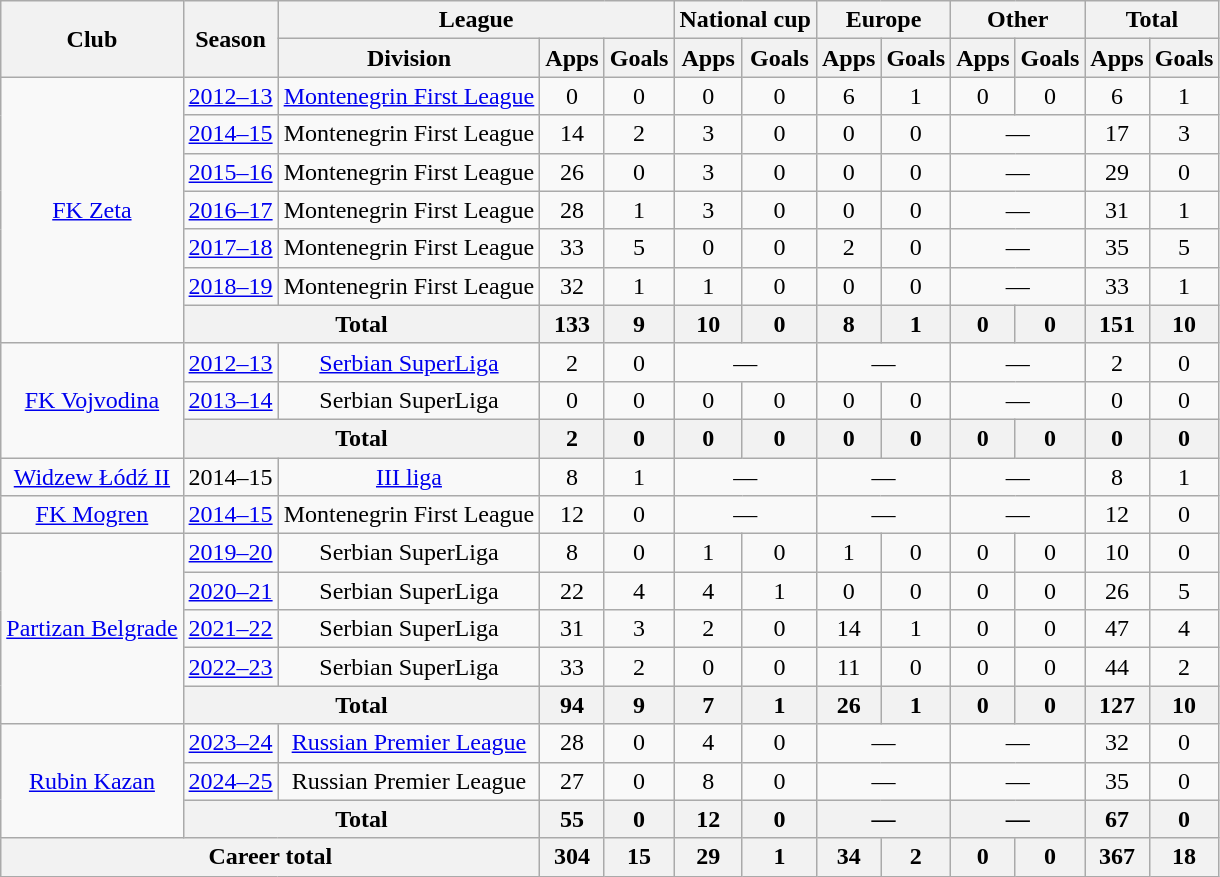<table class="wikitable" style="text-align:center">
<tr>
<th rowspan="2">Club</th>
<th rowspan="2">Season</th>
<th colspan="3">League</th>
<th colspan="2">National cup</th>
<th colspan="2">Europe</th>
<th colspan="2">Other</th>
<th colspan="2">Total</th>
</tr>
<tr>
<th>Division</th>
<th>Apps</th>
<th>Goals</th>
<th>Apps</th>
<th>Goals</th>
<th>Apps</th>
<th>Goals</th>
<th>Apps</th>
<th>Goals</th>
<th>Apps</th>
<th>Goals</th>
</tr>
<tr>
<td rowspan="7"><a href='#'>FK Zeta</a></td>
<td><a href='#'>2012–13</a></td>
<td><a href='#'>Montenegrin First League</a></td>
<td>0</td>
<td>0</td>
<td>0</td>
<td>0</td>
<td>6</td>
<td>1</td>
<td>0</td>
<td>0</td>
<td>6</td>
<td>1</td>
</tr>
<tr>
<td><a href='#'>2014–15</a></td>
<td>Montenegrin First League</td>
<td>14</td>
<td>2</td>
<td>3</td>
<td>0</td>
<td>0</td>
<td>0</td>
<td colspan="2">—</td>
<td>17</td>
<td>3</td>
</tr>
<tr>
<td><a href='#'>2015–16</a></td>
<td>Montenegrin First League</td>
<td>26</td>
<td>0</td>
<td>3</td>
<td>0</td>
<td>0</td>
<td>0</td>
<td colspan="2">—</td>
<td>29</td>
<td>0</td>
</tr>
<tr>
<td><a href='#'>2016–17</a></td>
<td>Montenegrin First League</td>
<td>28</td>
<td>1</td>
<td>3</td>
<td>0</td>
<td>0</td>
<td>0</td>
<td colspan="2">—</td>
<td>31</td>
<td>1</td>
</tr>
<tr>
<td><a href='#'>2017–18</a></td>
<td>Montenegrin First League</td>
<td>33</td>
<td>5</td>
<td>0</td>
<td>0</td>
<td>2</td>
<td>0</td>
<td colspan="2">—</td>
<td>35</td>
<td>5</td>
</tr>
<tr>
<td><a href='#'>2018–19</a></td>
<td>Montenegrin First League</td>
<td>32</td>
<td>1</td>
<td>1</td>
<td>0</td>
<td>0</td>
<td>0</td>
<td colspan="2">—</td>
<td>33</td>
<td>1</td>
</tr>
<tr>
<th colspan="2">Total</th>
<th>133</th>
<th>9</th>
<th>10</th>
<th>0</th>
<th>8</th>
<th>1</th>
<th>0</th>
<th>0</th>
<th>151</th>
<th>10</th>
</tr>
<tr>
<td rowspan="3"><a href='#'>FK Vojvodina</a></td>
<td><a href='#'>2012–13</a></td>
<td><a href='#'>Serbian SuperLiga</a></td>
<td>2</td>
<td>0</td>
<td colspan="2">—</td>
<td colspan="2">—</td>
<td colspan="2">—</td>
<td>2</td>
<td>0</td>
</tr>
<tr>
<td><a href='#'>2013–14</a></td>
<td>Serbian SuperLiga</td>
<td>0</td>
<td>0</td>
<td>0</td>
<td>0</td>
<td>0</td>
<td>0</td>
<td colspan="2">—</td>
<td>0</td>
<td>0</td>
</tr>
<tr>
<th colspan="2">Total</th>
<th>2</th>
<th>0</th>
<th>0</th>
<th>0</th>
<th>0</th>
<th>0</th>
<th>0</th>
<th>0</th>
<th>0</th>
<th>0</th>
</tr>
<tr>
<td><a href='#'>Widzew Łódź II</a></td>
<td>2014–15</td>
<td><a href='#'>III liga</a></td>
<td>8</td>
<td>1</td>
<td colspan="2">—</td>
<td colspan="2">—</td>
<td colspan="2">—</td>
<td>8</td>
<td>1</td>
</tr>
<tr>
<td><a href='#'>FK Mogren</a></td>
<td><a href='#'>2014–15</a></td>
<td>Montenegrin First League</td>
<td>12</td>
<td>0</td>
<td colspan="2">—</td>
<td colspan="2">—</td>
<td colspan="2">—</td>
<td>12</td>
<td>0</td>
</tr>
<tr>
<td rowspan="5"><a href='#'>Partizan Belgrade</a></td>
<td><a href='#'>2019–20</a></td>
<td>Serbian SuperLiga</td>
<td>8</td>
<td>0</td>
<td>1</td>
<td>0</td>
<td>1</td>
<td>0</td>
<td>0</td>
<td>0</td>
<td>10</td>
<td>0</td>
</tr>
<tr>
<td><a href='#'>2020–21</a></td>
<td>Serbian SuperLiga</td>
<td>22</td>
<td>4</td>
<td>4</td>
<td>1</td>
<td>0</td>
<td>0</td>
<td>0</td>
<td>0</td>
<td>26</td>
<td>5</td>
</tr>
<tr>
<td><a href='#'>2021–22</a></td>
<td>Serbian SuperLiga</td>
<td>31</td>
<td>3</td>
<td>2</td>
<td>0</td>
<td>14</td>
<td>1</td>
<td>0</td>
<td>0</td>
<td>47</td>
<td>4</td>
</tr>
<tr>
<td><a href='#'>2022–23</a></td>
<td>Serbian SuperLiga</td>
<td>33</td>
<td>2</td>
<td>0</td>
<td>0</td>
<td>11</td>
<td>0</td>
<td>0</td>
<td>0</td>
<td>44</td>
<td>2</td>
</tr>
<tr>
<th colspan="2">Total</th>
<th>94</th>
<th>9</th>
<th>7</th>
<th>1</th>
<th>26</th>
<th>1</th>
<th>0</th>
<th>0</th>
<th>127</th>
<th>10</th>
</tr>
<tr>
<td rowspan="3"><a href='#'>Rubin Kazan</a></td>
<td><a href='#'>2023–24</a></td>
<td><a href='#'>Russian Premier League</a></td>
<td>28</td>
<td>0</td>
<td>4</td>
<td>0</td>
<td colspan="2">—</td>
<td colspan="2">—</td>
<td>32</td>
<td>0</td>
</tr>
<tr>
<td><a href='#'>2024–25</a></td>
<td>Russian Premier League</td>
<td>27</td>
<td>0</td>
<td>8</td>
<td>0</td>
<td colspan="2">—</td>
<td colspan="2">—</td>
<td>35</td>
<td>0</td>
</tr>
<tr>
<th colspan="2">Total</th>
<th>55</th>
<th>0</th>
<th>12</th>
<th>0</th>
<th colspan="2">—</th>
<th colspan="2">—</th>
<th>67</th>
<th>0</th>
</tr>
<tr>
<th colspan="3">Career total</th>
<th>304</th>
<th>15</th>
<th>29</th>
<th>1</th>
<th>34</th>
<th>2</th>
<th>0</th>
<th>0</th>
<th>367</th>
<th>18</th>
</tr>
</table>
